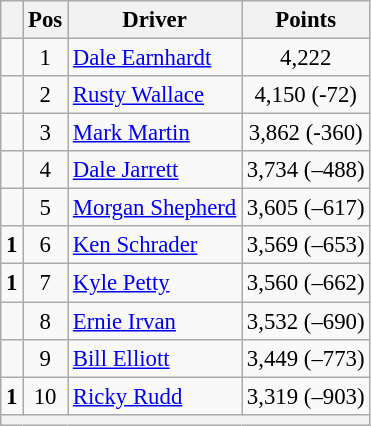<table class="wikitable" style="font-size: 95%;">
<tr>
<th></th>
<th>Pos</th>
<th>Driver</th>
<th>Points</th>
</tr>
<tr>
<td align="left"></td>
<td style="text-align:center;">1</td>
<td><a href='#'>Dale Earnhardt</a></td>
<td style="text-align:center;">4,222</td>
</tr>
<tr>
<td align="left"></td>
<td style="text-align:center;">2</td>
<td><a href='#'>Rusty Wallace</a></td>
<td style="text-align:center;">4,150 (-72)</td>
</tr>
<tr>
<td align="left"></td>
<td style="text-align:center;">3</td>
<td><a href='#'>Mark Martin</a></td>
<td style="text-align:center;">3,862 (-360)</td>
</tr>
<tr>
<td align="left"></td>
<td style="text-align:center;">4</td>
<td><a href='#'>Dale Jarrett</a></td>
<td style="text-align:center;">3,734 (–488)</td>
</tr>
<tr>
<td align="left"></td>
<td style="text-align:center;">5</td>
<td><a href='#'>Morgan Shepherd</a></td>
<td style="text-align:center;">3,605 (–617)</td>
</tr>
<tr>
<td align="left"> <strong>1</strong></td>
<td style="text-align:center;">6</td>
<td><a href='#'>Ken Schrader</a></td>
<td style="text-align:center;">3,569 (–653)</td>
</tr>
<tr>
<td align="left"> <strong>1</strong></td>
<td style="text-align:center;">7</td>
<td><a href='#'>Kyle Petty</a></td>
<td style="text-align:center;">3,560 (–662)</td>
</tr>
<tr>
<td align="left"></td>
<td style="text-align:center;">8</td>
<td><a href='#'>Ernie Irvan</a></td>
<td style="text-align:center;">3,532 (–690)</td>
</tr>
<tr>
<td align="left"></td>
<td style="text-align:center;">9</td>
<td><a href='#'>Bill Elliott</a></td>
<td style="text-align:center;">3,449 (–773)</td>
</tr>
<tr>
<td align="left"> <strong>1</strong></td>
<td style="text-align:center;">10</td>
<td><a href='#'>Ricky Rudd</a></td>
<td style="text-align:center;">3,319 (–903)</td>
</tr>
<tr class="sortbottom">
<th colspan="9"></th>
</tr>
</table>
